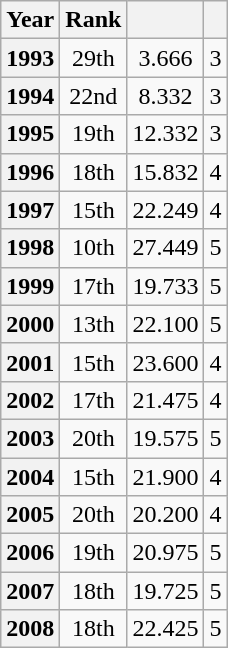<table class=wikitable style="float:left; margin-right:1em; text-align: center">
<tr>
<th>Year</th>
<th>Rank</th>
<th></th>
<th></th>
</tr>
<tr>
<th>1993</th>
<td>29th</td>
<td>3.666</td>
<td>3</td>
</tr>
<tr>
<th>1994</th>
<td>22nd</td>
<td>8.332</td>
<td>3</td>
</tr>
<tr>
<th>1995</th>
<td>19th</td>
<td>12.332</td>
<td>3</td>
</tr>
<tr>
<th>1996</th>
<td>18th</td>
<td>15.832</td>
<td>4</td>
</tr>
<tr>
<th>1997</th>
<td>15th</td>
<td>22.249</td>
<td>4</td>
</tr>
<tr>
<th>1998</th>
<td>10th</td>
<td>27.449</td>
<td>5</td>
</tr>
<tr>
<th>1999</th>
<td>17th</td>
<td>19.733</td>
<td>5</td>
</tr>
<tr>
<th>2000</th>
<td>13th</td>
<td>22.100</td>
<td>5</td>
</tr>
<tr>
<th>2001</th>
<td>15th</td>
<td>23.600</td>
<td>4</td>
</tr>
<tr>
<th>2002</th>
<td>17th</td>
<td>21.475</td>
<td>4</td>
</tr>
<tr>
<th>2003</th>
<td>20th</td>
<td>19.575</td>
<td>5</td>
</tr>
<tr>
<th>2004</th>
<td>15th</td>
<td>21.900</td>
<td>4</td>
</tr>
<tr>
<th>2005</th>
<td>20th</td>
<td>20.200</td>
<td>4</td>
</tr>
<tr>
<th>2006</th>
<td>19th</td>
<td>20.975</td>
<td>5</td>
</tr>
<tr>
<th>2007</th>
<td>18th</td>
<td>19.725</td>
<td>5</td>
</tr>
<tr>
<th>2008</th>
<td>18th</td>
<td>22.425</td>
<td>5</td>
</tr>
</table>
